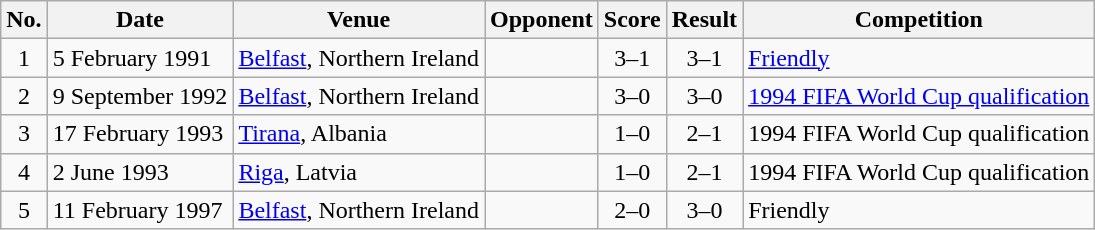<table class="wikitable sortable">
<tr>
<th scope="col">No.</th>
<th scope="col">Date</th>
<th scope="col">Venue</th>
<th scope="col">Opponent</th>
<th scope="col">Score</th>
<th scope="col">Result</th>
<th scope="col">Competition</th>
</tr>
<tr>
<td style="text-align:center">1</td>
<td>5 February 1991</td>
<td><a href='#'>Belfast</a>, Northern Ireland</td>
<td></td>
<td style="text-align:center">3–1</td>
<td style="text-align:center">3–1</td>
<td><a href='#'>Friendly</a></td>
</tr>
<tr>
<td style="text-align:center">2</td>
<td>9 September 1992</td>
<td><a href='#'>Belfast</a>, Northern Ireland</td>
<td></td>
<td style="text-align:center">3–0</td>
<td style="text-align:center">3–0</td>
<td><a href='#'>1994 FIFA World Cup qualification</a></td>
</tr>
<tr>
<td style="text-align:center">3</td>
<td>17 February 1993</td>
<td><a href='#'>Tirana</a>, Albania</td>
<td></td>
<td style="text-align:center">1–0</td>
<td style="text-align:center">2–1</td>
<td>1994 FIFA World Cup qualification</td>
</tr>
<tr>
<td style="text-align:center">4</td>
<td>2 June 1993</td>
<td><a href='#'>Riga</a>, Latvia</td>
<td></td>
<td style="text-align:center">1–0</td>
<td style="text-align:center">2–1</td>
<td>1994 FIFA World Cup qualification</td>
</tr>
<tr>
<td style="text-align:center">5</td>
<td>11 February 1997</td>
<td><a href='#'>Belfast</a>, Northern Ireland</td>
<td></td>
<td style="text-align:center">2–0</td>
<td style="text-align:center">3–0</td>
<td>Friendly</td>
</tr>
</table>
